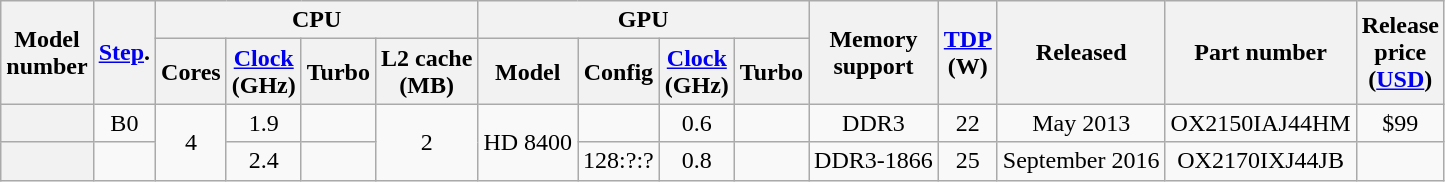<table class="wikitable" style="text-align: center">
<tr>
<th rowspan="2">Model<br>number</th>
<th rowspan="2"><a href='#'>Step</a>.</th>
<th colspan="4">CPU</th>
<th colspan="4">GPU</th>
<th rowspan="2">Memory<br>support</th>
<th rowspan="2"><a href='#'>TDP</a><br>(W)</th>
<th rowspan="2">Released</th>
<th rowspan="2">Part number</th>
<th rowspan="2">Release<br>price<br>(<a href='#'>USD</a>)</th>
</tr>
<tr>
<th>Cores</th>
<th><a href='#'>Clock</a><br>(GHz)</th>
<th>Turbo</th>
<th>L2 cache<br>(MB)</th>
<th>Model</th>
<th>Config</th>
<th><a href='#'>Clock</a><br>(GHz)</th>
<th>Turbo</th>
</tr>
<tr>
<th style="text-align: left"></th>
<td>B0</td>
<td rowspan="2">4</td>
<td>1.9</td>
<td></td>
<td rowspan="2">2</td>
<td rowspan="2">HD 8400</td>
<td></td>
<td>0.6</td>
<td></td>
<td>DDR3</td>
<td>22</td>
<td>May 2013</td>
<td>OX2150IAJ44HM</td>
<td>$99</td>
</tr>
<tr>
<th style="text-align: left"></th>
<td></td>
<td>2.4</td>
<td></td>
<td>128:?:?</td>
<td>0.8</td>
<td></td>
<td>DDR3-1866</td>
<td>25</td>
<td>September 2016</td>
<td>OX2170IXJ44JB</td>
<td></td>
</tr>
</table>
